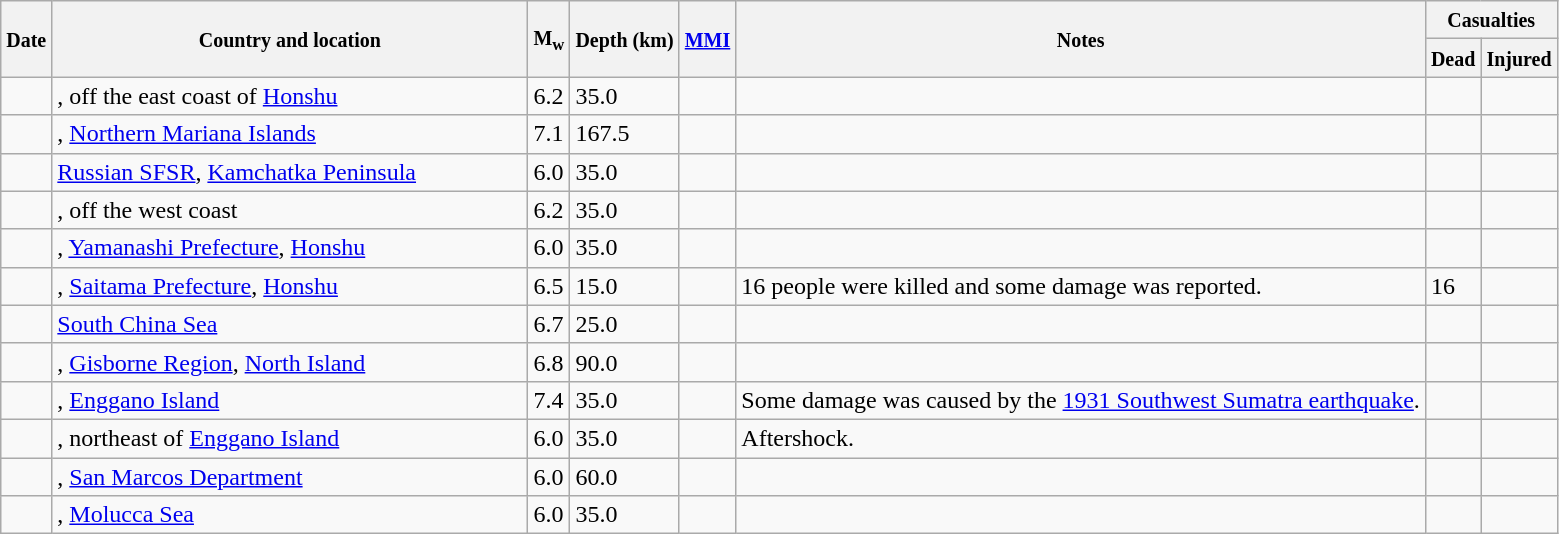<table class="wikitable sortable sort-under" style="border:1px black; margin-left:1em;">
<tr>
<th rowspan="2"><small>Date</small></th>
<th rowspan="2" style="width: 310px"><small>Country and location</small></th>
<th rowspan="2"><small>M<sub>w</sub></small></th>
<th rowspan="2"><small>Depth (km)</small></th>
<th rowspan="2"><small><a href='#'>MMI</a></small></th>
<th rowspan="2" class="unsortable"><small>Notes</small></th>
<th colspan="2"><small>Casualties</small></th>
</tr>
<tr>
<th><small>Dead</small></th>
<th><small>Injured</small></th>
</tr>
<tr>
<td></td>
<td>, off the east coast of <a href='#'>Honshu</a></td>
<td>6.2</td>
<td>35.0</td>
<td></td>
<td></td>
<td></td>
<td></td>
</tr>
<tr>
<td></td>
<td>, <a href='#'>Northern Mariana Islands</a></td>
<td>7.1</td>
<td>167.5</td>
<td></td>
<td></td>
<td></td>
<td></td>
</tr>
<tr>
<td></td>
<td> <a href='#'>Russian SFSR</a>, <a href='#'>Kamchatka Peninsula</a></td>
<td>6.0</td>
<td>35.0</td>
<td></td>
<td></td>
<td></td>
<td></td>
</tr>
<tr>
<td></td>
<td>, off the west coast</td>
<td>6.2</td>
<td>35.0</td>
<td></td>
<td></td>
<td></td>
<td></td>
</tr>
<tr>
<td></td>
<td>, <a href='#'>Yamanashi Prefecture</a>, <a href='#'>Honshu</a></td>
<td>6.0</td>
<td>35.0</td>
<td></td>
<td></td>
<td></td>
<td></td>
</tr>
<tr>
<td></td>
<td>, <a href='#'>Saitama Prefecture</a>, <a href='#'>Honshu</a></td>
<td>6.5</td>
<td>15.0</td>
<td></td>
<td>16 people were killed and some damage was reported.</td>
<td>16</td>
<td></td>
</tr>
<tr>
<td></td>
<td><a href='#'>South China Sea</a></td>
<td>6.7</td>
<td>25.0</td>
<td></td>
<td></td>
<td></td>
<td></td>
</tr>
<tr>
<td></td>
<td>, <a href='#'>Gisborne Region</a>, <a href='#'>North Island</a></td>
<td>6.8</td>
<td>90.0</td>
<td></td>
<td></td>
<td></td>
<td></td>
</tr>
<tr>
<td></td>
<td>, <a href='#'>Enggano Island</a></td>
<td>7.4</td>
<td>35.0</td>
<td></td>
<td>Some damage was caused by the <a href='#'>1931 Southwest Sumatra earthquake</a>.</td>
<td></td>
<td></td>
</tr>
<tr>
<td></td>
<td>, northeast of <a href='#'>Enggano Island</a></td>
<td>6.0</td>
<td>35.0</td>
<td></td>
<td>Aftershock.</td>
<td></td>
<td></td>
</tr>
<tr>
<td></td>
<td>, <a href='#'>San Marcos Department</a></td>
<td>6.0</td>
<td>60.0</td>
<td></td>
<td></td>
<td></td>
<td></td>
</tr>
<tr>
<td></td>
<td>, <a href='#'>Molucca Sea</a></td>
<td>6.0</td>
<td>35.0</td>
<td></td>
<td></td>
<td></td>
<td></td>
</tr>
</table>
